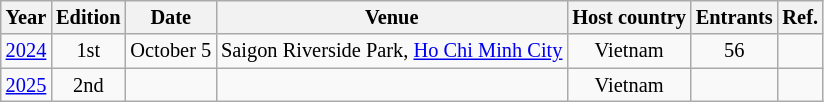<table class="wikitable sortable" style="font-size: 85%; text-align:center">
<tr>
<th align="center">Year</th>
<th align="center">Edition</th>
<th align="center">Date</th>
<th align="center">Venue</th>
<th align="center">Host country</th>
<th align="center">Entrants</th>
<th align="center">Ref.</th>
</tr>
<tr>
<td align="center"><a href='#'>2024</a></td>
<td align="center">1st</td>
<td>October 5</td>
<td align="center">Saigon Riverside Park, <a href='#'>Ho Chi Minh City</a></td>
<td>Vietnam</td>
<td align="center">56</td>
<td align="center"></td>
</tr>
<tr>
<td><a href='#'>2025</a></td>
<td>2nd</td>
<td></td>
<td></td>
<td>Vietnam</td>
<td></td>
<td></td>
</tr>
</table>
